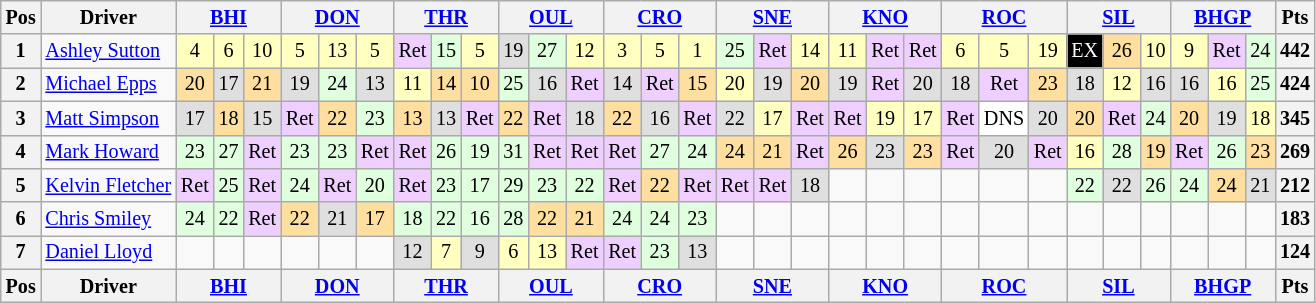<table class="wikitable" style="font-size: 84%; text-align: center;">
<tr valign="top">
<th valign="middle">Pos</th>
<th valign="middle">Driver</th>
<th colspan="3"><a href='#'>BHI</a></th>
<th colspan="3"><a href='#'>DON</a></th>
<th colspan="3"><a href='#'>THR</a></th>
<th colspan="3"><a href='#'>OUL</a></th>
<th colspan="3"><a href='#'>CRO</a></th>
<th colspan="3"><a href='#'>SNE</a></th>
<th colspan="3"><a href='#'>KNO</a></th>
<th colspan="3"><a href='#'>ROC</a></th>
<th colspan="3"><a href='#'>SIL</a></th>
<th colspan="3"><a href='#'>BHGP</a></th>
<th valign=middle>Pts</th>
</tr>
<tr>
<th>1</th>
<td align="left"> <a href='#'>Ashley Sutton</a></td>
<td style="background:#ffffbf;">4</td>
<td style="background:#ffffbf;">6</td>
<td style="background:#ffffbf;">10</td>
<td style="background:#ffffbf;">5</td>
<td style="background:#ffffbf;">13</td>
<td style="background:#ffffbf;">5</td>
<td style="background:#efcfff;">Ret</td>
<td style="background:#dfffdf;">15</td>
<td style="background:#ffffbf;">5</td>
<td style="background:#dfdfdf;">19</td>
<td style="background:#dfffdf;">27</td>
<td style="background:#ffffbf;">12</td>
<td style="background:#ffffbf;">3</td>
<td style="background:#ffffbf;">5</td>
<td style="background:#ffffbf;">1</td>
<td style="background:#dfffdf;">25</td>
<td style="background:#efcfff;">Ret</td>
<td style="background:#ffffbf;">14</td>
<td style="background:#ffffbf;">11</td>
<td style="background:#efcfff;">Ret</td>
<td style="background:#efcfff;">Ret</td>
<td style="background:#ffffbf;">6</td>
<td style="background:#ffffbf;">5</td>
<td style="background:#ffffbf;">19</td>
<td style="background:#000000; ; color:white">EX</td>
<td style="background:#ffdf9f;">26</td>
<td style="background:#ffffbf;">10</td>
<td style="background:#ffffbf;">9</td>
<td style="background:#efcfff;">Ret</td>
<td style="background:#dfffdf;">24</td>
<th>442</th>
</tr>
<tr>
<th>2</th>
<td align="left"> <a href='#'>Michael Epps</a></td>
<td style="background:#ffdf9f;">20</td>
<td style="background:#dfdfdf;">17</td>
<td style="background:#ffdf9f;">21</td>
<td style="background:#dfdfdf;">19</td>
<td style="background:#dfffdf;">24</td>
<td style="background:#dfdfdf;">13</td>
<td style="background:#ffffbf;">11</td>
<td style="background:#ffdf9f;">14</td>
<td style="background:#ffdf9f;">10</td>
<td style="background:#dfffdf;">25</td>
<td style="background:#dfdfdf;">16</td>
<td style="background:#efcfff;">Ret</td>
<td style="background:#dfdfdf;">14</td>
<td style="background:#efcfff;">Ret</td>
<td style="background:#ffdf9f;">15</td>
<td style="background:#ffffbf;">20</td>
<td style="background:#dfdfdf;">19</td>
<td style="background:#ffdf9f;">20</td>
<td style="background:#dfdfdf;">19</td>
<td style="background:#efcfff;">Ret</td>
<td style="background:#dfdfdf;">20</td>
<td style="background:#dfdfdf;">18</td>
<td style="background:#efcfff;">Ret</td>
<td style="background:#ffdf9f;">23</td>
<td style="background:#dfdfdf;">18</td>
<td style="background:#ffffbf;">12</td>
<td style="background:#dfdfdf;">16</td>
<td style="background:#dfdfdf;">16</td>
<td style="background:#ffffbf;">16</td>
<td style="background:#dfffdf;">25</td>
<th>424</th>
</tr>
<tr>
<th>3</th>
<td align="left"> <a href='#'>Matt Simpson</a></td>
<td style="background:#dfdfdf;">17</td>
<td style="background:#ffdf9f;">18</td>
<td style="background:#dfdfdf;">15</td>
<td style="background:#efcfff;">Ret</td>
<td style="background:#ffdf9f;">22</td>
<td style="background:#dfffdf;">23</td>
<td style="background:#ffdf9f;">13</td>
<td style="background:#dfdfdf;">13</td>
<td style="background:#efcfff;">Ret</td>
<td style="background:#ffdf9f;">22</td>
<td style="background:#efcfff;">Ret</td>
<td style="background:#dfdfdf;">18</td>
<td style="background:#ffdf9f;">22</td>
<td style="background:#dfdfdf;">16</td>
<td style="background:#efcfff;">Ret</td>
<td style="background:#dfdfdf;">22</td>
<td style="background:#ffffbf;">17</td>
<td style="background:#efcfff;">Ret</td>
<td style="background:#efcfff;">Ret</td>
<td style="background:#ffffbf;">19</td>
<td style="background:#ffffbf;">17</td>
<td style="background:#efcfff;">Ret</td>
<td style="background:#ffffff;">DNS</td>
<td style="background:#dfdfdf;">20</td>
<td style="background:#ffdf9f;">20</td>
<td style="background:#efcfff;">Ret</td>
<td style="background:#dfffdf;">24</td>
<td style="background:#ffdf9f;">20</td>
<td style="background:#dfdfdf;">19</td>
<td style="background:#ffffbf;">18</td>
<th>345</th>
</tr>
<tr>
<th>4</th>
<td align="left"> <a href='#'>Mark Howard</a></td>
<td style="background:#dfffdf;">23</td>
<td style="background:#dfffdf;">27</td>
<td style="background:#efcfff;">Ret</td>
<td style="background:#dfffdf;">23</td>
<td style="background:#dfffdf;">23</td>
<td style="background:#efcfff;">Ret</td>
<td style="background:#efcfff;">Ret</td>
<td style="background:#dfffdf;">26</td>
<td style="background:#dfffdf;">19</td>
<td style="background:#dfffdf;">31</td>
<td style="background:#efcfff;">Ret</td>
<td style="background:#efcfff;">Ret</td>
<td style="background:#efcfff;">Ret</td>
<td style="background:#dfffdf;">27</td>
<td style="background:#dfffdf;">24</td>
<td style="background:#ffdf9f;">24</td>
<td style="background:#ffdf9f;">21</td>
<td style="background:#efcfff;">Ret</td>
<td style="background:#ffdf9f;">26</td>
<td style="background:#dfdfdf;">23</td>
<td style="background:#ffdf9f;">23</td>
<td style="background:#efcfff;">Ret</td>
<td style="background:#dfdfdf;">20</td>
<td style="background:#efcfff;">Ret</td>
<td style="background:#ffffbf;">16</td>
<td style="background:#dfffdf;">28</td>
<td style="background:#ffdf9f;">19</td>
<td style="background:#efcfff;">Ret</td>
<td style="background:#dfffdf;">26</td>
<td style="background:#ffdf9f;">23</td>
<th>269</th>
</tr>
<tr>
<th>5</th>
<td align="left" nowrap> <a href='#'>Kelvin Fletcher</a></td>
<td style="background:#efcfff;">Ret</td>
<td style="background:#dfffdf;">25</td>
<td style="background:#efcfff;">Ret</td>
<td style="background:#dfffdf;">24</td>
<td style="background:#efcfff;">Ret</td>
<td style="background:#dfffdf;">20</td>
<td style="background:#efcfff;">Ret</td>
<td style="background:#dfffdf;">23</td>
<td style="background:#dfffdf;">17</td>
<td style="background:#dfffdf;">29</td>
<td style="background:#dfffdf;">23</td>
<td style="background:#dfffdf;">22</td>
<td style="background:#efcfff;">Ret</td>
<td style="background:#ffdf9f;">22</td>
<td style="background:#efcfff;">Ret</td>
<td style="background:#efcfff;">Ret</td>
<td style="background:#efcfff;">Ret</td>
<td style="background:#dfdfdf;">18</td>
<td></td>
<td></td>
<td></td>
<td></td>
<td></td>
<td></td>
<td style="background:#dfffdf;">22</td>
<td style="background:#dfdfdf;">22</td>
<td style="background:#dfffdf;">26</td>
<td style="background:#dfffdf;">24</td>
<td style="background:#ffdf9f;">24</td>
<td style="background:#dfdfdf;">21</td>
<th>212</th>
</tr>
<tr>
<th>6</th>
<td align="left"> <a href='#'>Chris Smiley</a></td>
<td style="background:#dfffdf;">24</td>
<td style="background:#dfffdf;">22</td>
<td style="background:#efcfff;">Ret</td>
<td style="background:#ffdf9f;">22</td>
<td style="background:#dfdfdf;">21</td>
<td style="background:#ffdf9f;">17</td>
<td style="background:#dfffdf;">18</td>
<td style="background:#dfffdf;">22</td>
<td style="background:#dfffdf;">16</td>
<td style="background:#dfffdf;">28</td>
<td style="background:#ffdf9f;">22</td>
<td style="background:#ffdf9f;">21</td>
<td style="background:#dfffdf;">24</td>
<td style="background:#dfffdf;">24</td>
<td style="background:#dfffdf;">23</td>
<td></td>
<td></td>
<td></td>
<td></td>
<td></td>
<td></td>
<td></td>
<td></td>
<td></td>
<td></td>
<td></td>
<td></td>
<td></td>
<td></td>
<td></td>
<th>183</th>
</tr>
<tr>
<th>7</th>
<td align="left"> <a href='#'>Daniel Lloyd</a></td>
<td></td>
<td></td>
<td></td>
<td></td>
<td></td>
<td></td>
<td style="background:#dfdfdf;">12</td>
<td style="background:#ffffbf;">7</td>
<td style="background:#dfdfdf;">9</td>
<td style="background:#ffffbf;">6</td>
<td style="background:#ffffbf;">13</td>
<td style="background:#efcfff;">Ret</td>
<td style="background:#efcfff;">Ret</td>
<td style="background:#dfffdf;">23</td>
<td style="background:#dfdfdf;">13</td>
<td></td>
<td></td>
<td></td>
<td></td>
<td></td>
<td></td>
<td></td>
<td></td>
<td></td>
<td></td>
<td></td>
<td></td>
<td></td>
<td></td>
<td></td>
<th>124</th>
</tr>
<tr valign="top">
<th valign="middle">Pos</th>
<th valign="middle">Driver</th>
<th colspan="3"><a href='#'>BHI</a></th>
<th colspan="3"><a href='#'>DON</a></th>
<th colspan="3"><a href='#'>THR</a></th>
<th colspan="3"><a href='#'>OUL</a></th>
<th colspan="3"><a href='#'>CRO</a></th>
<th colspan="3"><a href='#'>SNE</a></th>
<th colspan="3"><a href='#'>KNO</a></th>
<th colspan="3"><a href='#'>ROC</a></th>
<th colspan="3"><a href='#'>SIL</a></th>
<th colspan="3"><a href='#'>BHGP</a></th>
<th valign=middle>Pts</th>
</tr>
</table>
